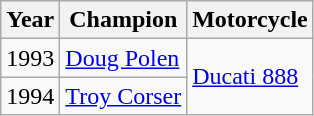<table class="wikitable">
<tr>
<th>Year</th>
<th>Champion</th>
<th>Motorcycle</th>
</tr>
<tr>
<td>1993</td>
<td> <a href='#'>Doug Polen</a></td>
<td rowspan="2"><a href='#'>Ducati 888</a></td>
</tr>
<tr>
<td>1994</td>
<td> <a href='#'>Troy Corser</a></td>
</tr>
</table>
